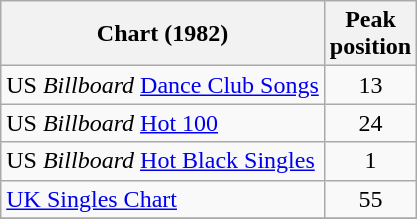<table class="wikitable sortable">
<tr>
<th>Chart (1982)</th>
<th>Peak<br>position</th>
</tr>
<tr>
<td>US <em>Billboard</em> <a href='#'>Dance Club Songs</a></td>
<td align="center">13</td>
</tr>
<tr>
<td>US <em>Billboard</em> <a href='#'>Hot 100</a></td>
<td align="center">24</td>
</tr>
<tr>
<td>US <em>Billboard</em> <a href='#'>Hot Black Singles</a></td>
<td align="center">1</td>
</tr>
<tr>
<td><a href='#'>UK Singles Chart</a></td>
<td align="center">55</td>
</tr>
<tr>
</tr>
</table>
